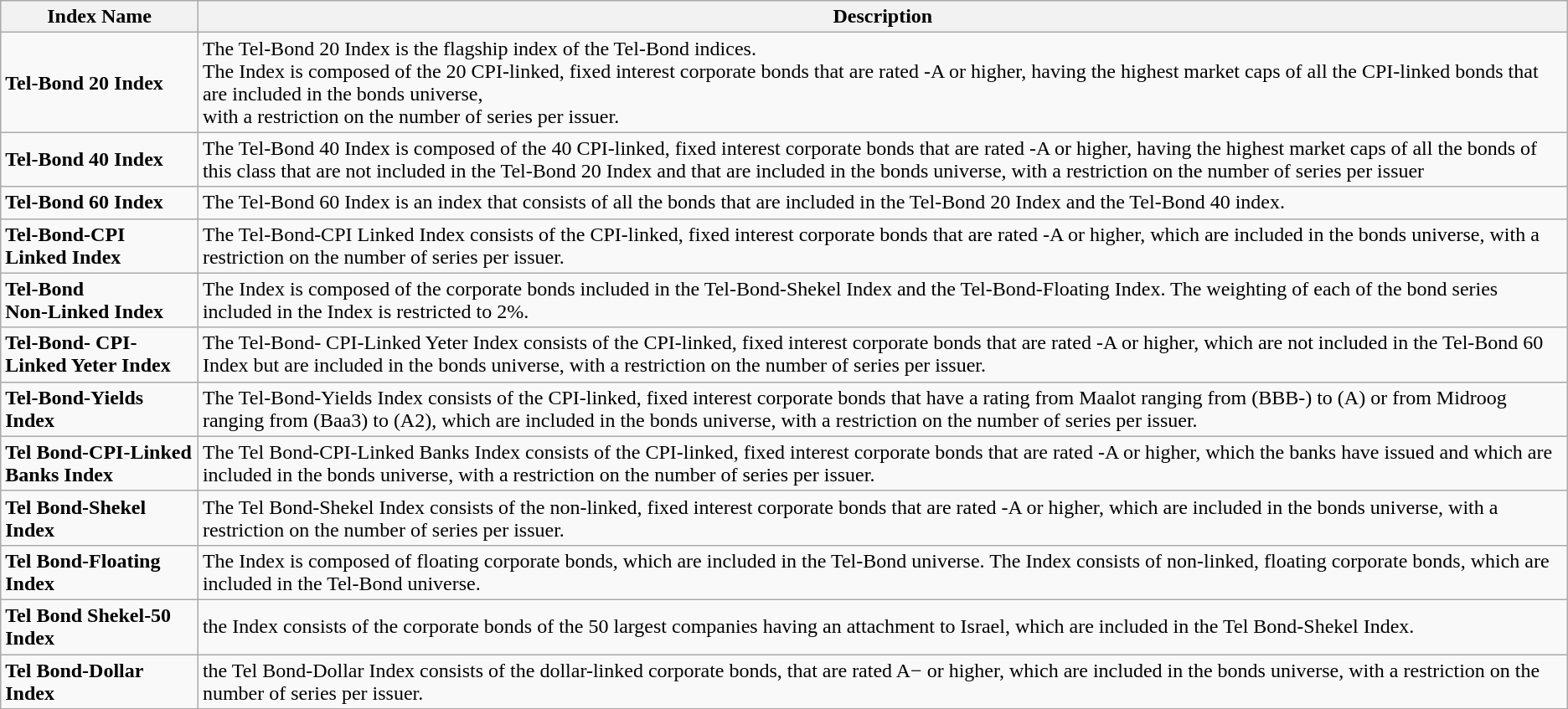<table class="wikitable sortable mw-collapsible">
<tr>
<th>Index Name</th>
<th>Description</th>
</tr>
<tr>
<td><strong>Tel-Bond 20 Index</strong></td>
<td>The Tel-Bond 20 Index is the flagship index of the Tel-Bond indices.<br>The Index is composed of the 20 CPI-linked, fixed interest corporate bonds that are rated -A or higher, having the highest market caps of all the CPI-linked bonds that are included in the bonds universe,<br>with a restriction on the number of series per issuer.</td>
</tr>
<tr>
<td><strong>Tel-Bond 40 Index</strong></td>
<td>The Tel-Bond 40 Index is composed of the 40 CPI-linked, fixed interest corporate bonds that are rated -A or higher, having the highest market caps of all the bonds of this class that are not included in the Tel-Bond 20 Index and that are included in the bonds universe, with a restriction on the number of series per issuer</td>
</tr>
<tr>
<td><strong>Tel-Bond 60 Index</strong></td>
<td>The Tel-Bond 60 Index is an index that consists of all the bonds that are included in the Tel-Bond 20 Index and the Tel-Bond 40 index.</td>
</tr>
<tr>
<td><strong>Tel-Bond-CPI</strong><br><strong>Linked Index</strong></td>
<td>The Tel-Bond-CPI Linked Index consists of the CPI-linked, fixed interest corporate bonds that are rated -A or higher, which are included in the bonds universe, with a restriction on the number of series per issuer.</td>
</tr>
<tr>
<td><strong>Tel-Bond</strong><br><strong>Non-Linked Index</strong></td>
<td>The Index is composed of the corporate bonds included in the Tel-Bond-Shekel Index and the Tel-Bond-Floating Index. The weighting of each of the bond series included in the Index is restricted to 2%.</td>
</tr>
<tr>
<td><strong>Tel-Bond- CPI-Linked Yeter Index</strong></td>
<td>The Tel-Bond- CPI-Linked Yeter Index consists of the CPI-linked, fixed interest corporate bonds that are rated -A or higher, which are not included in the Tel-Bond 60 Index but are included in the bonds universe, with a restriction on the number of series per issuer.</td>
</tr>
<tr>
<td><strong>Tel-Bond-Yields Index</strong></td>
<td>The Tel-Bond-Yields Index consists of the CPI-linked, fixed interest corporate bonds that have a rating from Maalot ranging from (BBB-) to (A) or from Midroog ranging from (Baa3) to (A2), which are included in the bonds universe, with a restriction on the number of series per issuer.</td>
</tr>
<tr>
<td><strong>Tel Bond-CPI-Linked Banks Index</strong></td>
<td>The Tel Bond-CPI-Linked Banks Index consists of the CPI-linked, fixed interest corporate bonds that are rated -A or higher, which the banks have issued and which are included in the bonds universe, with a restriction on the number of series per issuer.</td>
</tr>
<tr>
<td><strong>Tel Bond-Shekel Index</strong></td>
<td>The Tel Bond-Shekel Index consists of the non-linked, fixed interest corporate bonds that are rated -A or higher, which are included in the bonds universe, with a restriction on the number of series per issuer.</td>
</tr>
<tr>
<td><strong>Tel Bond-Floating Index</strong></td>
<td>The Index is composed of floating corporate bonds, which are included in the Tel-Bond universe. The Index consists of non-linked, floating corporate bonds, which are included in the Tel-Bond universe.</td>
</tr>
<tr>
<td><strong>Tel Bond Shekel-50 Index</strong></td>
<td>the Index consists of the corporate bonds of the 50 largest companies having an attachment to Israel, which are included in the Tel Bond-Shekel Index.</td>
</tr>
<tr>
<td><strong>Tel Bond-Dollar Index</strong></td>
<td>the Tel Bond-Dollar Index consists of the dollar-linked corporate bonds, that are rated A− or higher, which are included in the bonds universe, with a restriction on the number of series per issuer.</td>
</tr>
</table>
